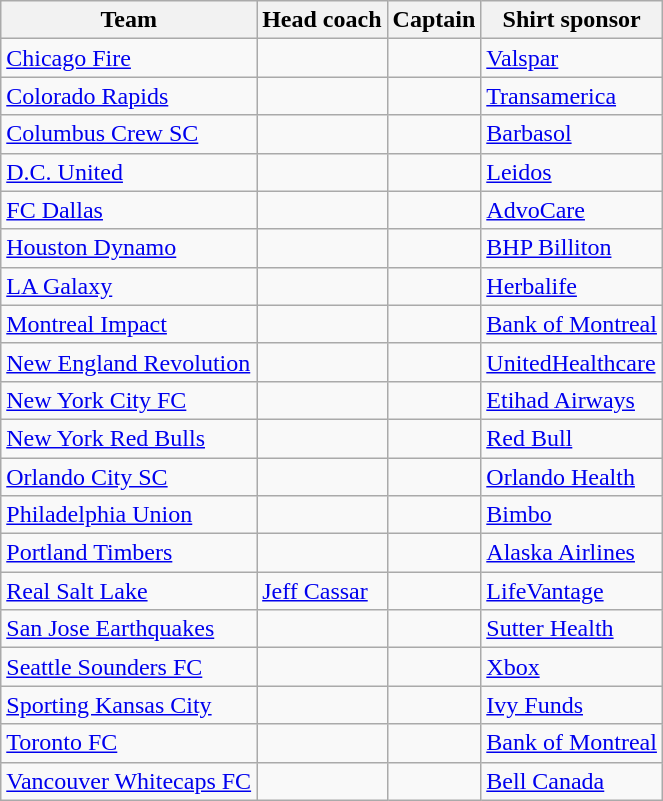<table class="wikitable sortable" style="text-align: left;">
<tr>
<th>Team</th>
<th>Head coach</th>
<th>Captain</th>
<th>Shirt sponsor</th>
</tr>
<tr>
<td><a href='#'>Chicago Fire</a></td>
<td> </td>
<td> </td>
<td><a href='#'>Valspar</a></td>
</tr>
<tr>
<td><a href='#'>Colorado Rapids</a></td>
<td> </td>
<td> </td>
<td><a href='#'>Transamerica</a></td>
</tr>
<tr>
<td><a href='#'>Columbus Crew SC</a></td>
<td> </td>
<td> </td>
<td><a href='#'>Barbasol</a></td>
</tr>
<tr>
<td><a href='#'>D.C. United</a></td>
<td> </td>
<td> </td>
<td><a href='#'>Leidos</a></td>
</tr>
<tr>
<td><a href='#'>FC Dallas</a></td>
<td> </td>
<td> </td>
<td><a href='#'>AdvoCare</a></td>
</tr>
<tr>
<td><a href='#'>Houston Dynamo</a></td>
<td> </td>
<td> </td>
<td><a href='#'>BHP Billiton</a></td>
</tr>
<tr>
<td><a href='#'>LA Galaxy</a></td>
<td> </td>
<td> </td>
<td><a href='#'>Herbalife</a></td>
</tr>
<tr>
<td><a href='#'>Montreal Impact</a></td>
<td> </td>
<td> </td>
<td><a href='#'>Bank of Montreal</a></td>
</tr>
<tr>
<td><a href='#'>New England Revolution</a></td>
<td> </td>
<td> </td>
<td><a href='#'>UnitedHealthcare</a></td>
</tr>
<tr>
<td><a href='#'>New York City FC</a></td>
<td> </td>
<td> </td>
<td><a href='#'>Etihad Airways</a></td>
</tr>
<tr>
<td><a href='#'>New York Red Bulls</a></td>
<td> </td>
<td> </td>
<td><a href='#'>Red Bull</a></td>
</tr>
<tr>
<td><a href='#'>Orlando City SC</a></td>
<td> </td>
<td> </td>
<td><a href='#'>Orlando Health</a></td>
</tr>
<tr>
<td><a href='#'>Philadelphia Union</a></td>
<td> </td>
<td> </td>
<td><a href='#'>Bimbo</a></td>
</tr>
<tr>
<td><a href='#'>Portland Timbers</a></td>
<td> </td>
<td> </td>
<td><a href='#'>Alaska Airlines</a></td>
</tr>
<tr>
<td><a href='#'>Real Salt Lake</a></td>
<td> <a href='#'>Jeff Cassar</a></td>
<td> </td>
<td><a href='#'>LifeVantage</a></td>
</tr>
<tr>
<td><a href='#'>San Jose Earthquakes</a></td>
<td> </td>
<td> </td>
<td><a href='#'>Sutter Health</a></td>
</tr>
<tr>
<td><a href='#'>Seattle Sounders FC</a></td>
<td> </td>
<td> </td>
<td><a href='#'>Xbox</a></td>
</tr>
<tr>
<td><a href='#'>Sporting Kansas City</a></td>
<td> </td>
<td> </td>
<td><a href='#'>Ivy Funds</a></td>
</tr>
<tr>
<td><a href='#'>Toronto FC</a></td>
<td> </td>
<td> </td>
<td><a href='#'>Bank of Montreal</a></td>
</tr>
<tr>
<td><a href='#'>Vancouver Whitecaps FC</a></td>
<td> </td>
<td> </td>
<td><a href='#'>Bell Canada</a></td>
</tr>
</table>
